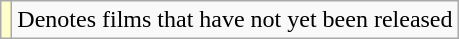<table class="wikitable">
<tr>
<td style="background:#ffc;"></td>
<td>Denotes films that have not yet been released</td>
</tr>
</table>
